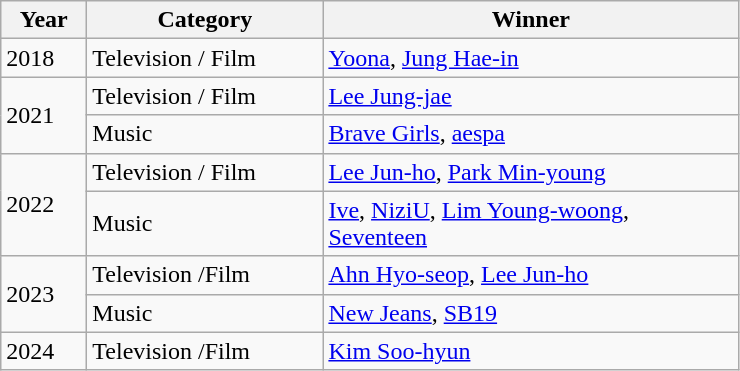<table class="wikitable">
<tr align=center>
<th style="width:50px">Year</th>
<th style="width:150px">Category</th>
<th style="width:270px">Winner</th>
</tr>
<tr>
<td>2018</td>
<td>Television / Film</td>
<td><a href='#'>Yoona</a>, <a href='#'>Jung Hae-in</a></td>
</tr>
<tr>
<td rowspan="2">2021</td>
<td>Television / Film</td>
<td><a href='#'>Lee Jung-jae</a></td>
</tr>
<tr>
<td>Music</td>
<td><a href='#'>Brave Girls</a>, <a href='#'>aespa</a></td>
</tr>
<tr>
<td rowspan="2">2022</td>
<td>Television / Film</td>
<td><a href='#'>Lee Jun-ho</a>, <a href='#'>Park Min-young</a></td>
</tr>
<tr>
<td>Music</td>
<td><a href='#'>Ive</a>, <a href='#'>NiziU</a>, <a href='#'>Lim Young-woong</a>, <a href='#'>Seventeen</a></td>
</tr>
<tr>
<td rowspan="2">2023</td>
<td>Television /Film</td>
<td><a href='#'>Ahn Hyo-seop</a>, <a href='#'>Lee Jun-ho</a></td>
</tr>
<tr>
<td>Music</td>
<td><a href='#'>New Jeans</a>, <a href='#'>SB19</a></td>
</tr>
<tr>
<td rowspan="2">2024</td>
<td>Television /Film</td>
<td><a href='#'>Kim Soo-hyun</a></td>
</tr>
</table>
